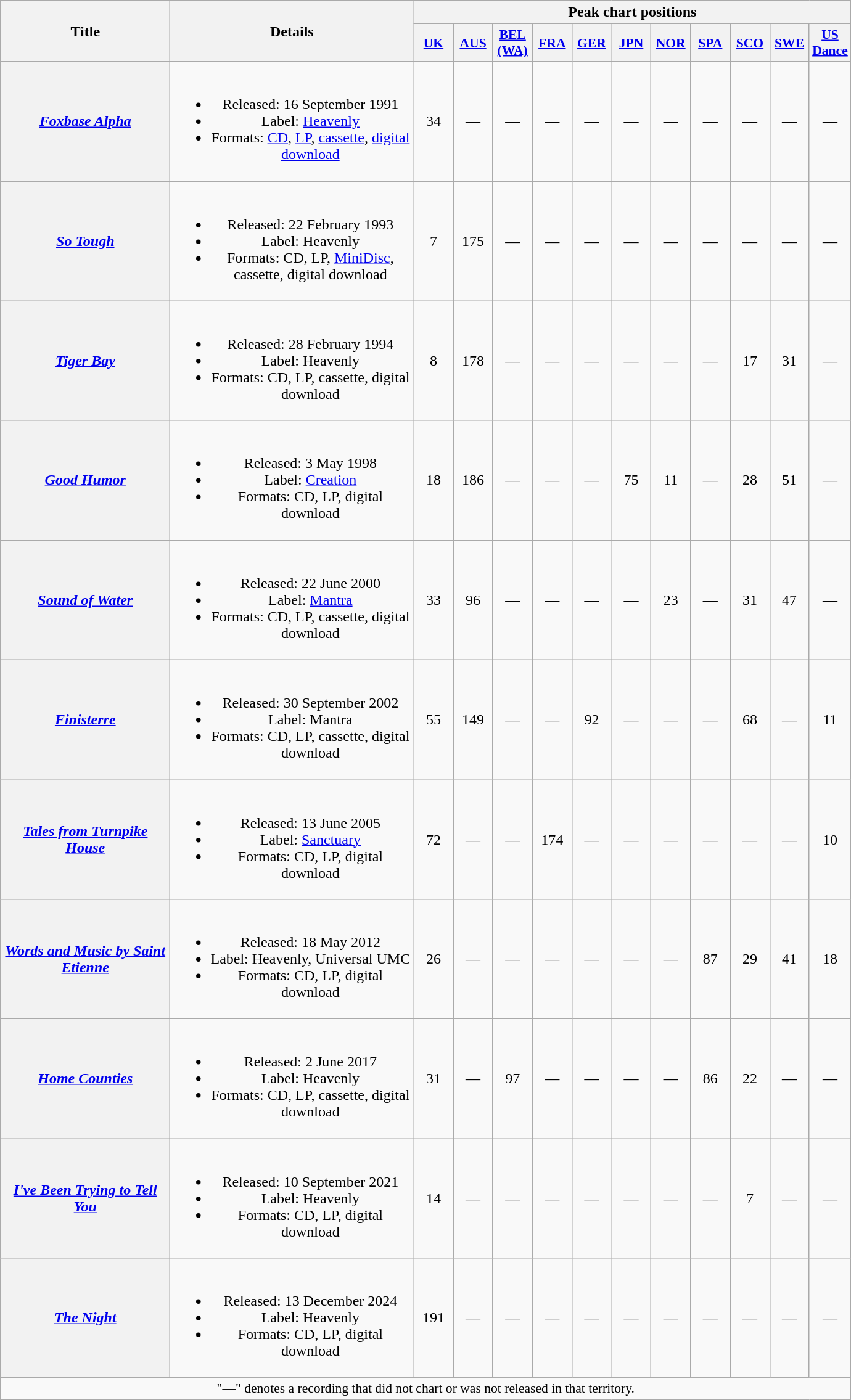<table class="wikitable plainrowheaders" style="text-align:center">
<tr>
<th scope="col" rowspan="2" style="width:11em;">Title</th>
<th scope="col" rowspan="2" style="width:16em;">Details</th>
<th scope="col" colspan="11">Peak chart positions</th>
</tr>
<tr>
<th scope="col" style="width:2.5em;font-size:90%;"><a href='#'>UK</a><br></th>
<th scope="col" style="width:2.5em;font-size:90%;"><a href='#'>AUS</a><br></th>
<th scope="col" style="width:2.5em;font-size:90%;"><a href='#'>BEL<br>(WA)</a><br></th>
<th scope="col" style="width:2.5em;font-size:90%;"><a href='#'>FRA</a><br></th>
<th scope="col" style="width:2.5em;font-size:90%;"><a href='#'>GER</a><br></th>
<th scope="col" style="width:2.5em;font-size:90%;"><a href='#'>JPN</a><br></th>
<th scope="col" style="width:2.5em;font-size:90%;"><a href='#'>NOR</a><br></th>
<th scope="col" style="width:2.5em;font-size:90%;"><a href='#'>SPA</a><br></th>
<th scope="col" style="width:2.5em;font-size:90%;"><a href='#'>SCO</a><br></th>
<th scope="col" style="width:2.5em;font-size:90%;"><a href='#'>SWE</a><br></th>
<th scope="col" style="width:2.5em;font-size:90%;"><a href='#'>US<br>Dance</a><br></th>
</tr>
<tr>
<th scope="row"><em><a href='#'>Foxbase Alpha</a></em></th>
<td><br><ul><li>Released: 16 September 1991</li><li>Label: <a href='#'>Heavenly</a></li><li>Formats: <a href='#'>CD</a>, <a href='#'>LP</a>, <a href='#'>cassette</a>, <a href='#'>digital download</a></li></ul></td>
<td>34</td>
<td>—</td>
<td>—</td>
<td>—</td>
<td>—</td>
<td>—</td>
<td>—</td>
<td>—</td>
<td>—</td>
<td>—</td>
<td>—</td>
</tr>
<tr>
<th scope="row"><em><a href='#'>So Tough</a></em></th>
<td><br><ul><li>Released: 22 February 1993</li><li>Label: Heavenly</li><li>Formats: CD, LP, <a href='#'>MiniDisc</a>, cassette, digital download</li></ul></td>
<td>7</td>
<td>175</td>
<td>—</td>
<td>—</td>
<td>—</td>
<td>—</td>
<td>—</td>
<td>—</td>
<td>—</td>
<td>—</td>
<td>—</td>
</tr>
<tr>
<th scope="row"><em><a href='#'>Tiger Bay</a></em></th>
<td><br><ul><li>Released: 28 February 1994</li><li>Label: Heavenly</li><li>Formats: CD, LP, cassette, digital download</li></ul></td>
<td>8</td>
<td>178</td>
<td>—</td>
<td>—</td>
<td>—</td>
<td>—</td>
<td>—</td>
<td>—</td>
<td>17</td>
<td>31</td>
<td>—</td>
</tr>
<tr>
<th scope="row"><em><a href='#'>Good Humor</a></em></th>
<td><br><ul><li>Released: 3 May 1998</li><li>Label: <a href='#'>Creation</a></li><li>Formats: CD, LP, digital download</li></ul></td>
<td>18</td>
<td>186</td>
<td>—</td>
<td>—</td>
<td>—</td>
<td>75</td>
<td>11</td>
<td>—</td>
<td>28</td>
<td>51</td>
<td>—</td>
</tr>
<tr>
<th scope="row"><em><a href='#'>Sound of Water</a></em></th>
<td><br><ul><li>Released: 22 June 2000</li><li>Label: <a href='#'>Mantra</a></li><li>Formats: CD, LP, cassette, digital download</li></ul></td>
<td>33</td>
<td>96</td>
<td>—</td>
<td>—</td>
<td>—</td>
<td>—</td>
<td>23</td>
<td>—</td>
<td>31</td>
<td>47</td>
<td>—</td>
</tr>
<tr>
<th scope="row"><em><a href='#'>Finisterre</a></em></th>
<td><br><ul><li>Released: 30 September 2002</li><li>Label: Mantra</li><li>Formats: CD, LP, cassette, digital download</li></ul></td>
<td>55</td>
<td>149</td>
<td>—</td>
<td>—</td>
<td>92</td>
<td>—</td>
<td>—</td>
<td>—</td>
<td>68</td>
<td>—</td>
<td>11</td>
</tr>
<tr>
<th scope="row"><em><a href='#'>Tales from Turnpike House</a></em></th>
<td><br><ul><li>Released: 13 June 2005</li><li>Label: <a href='#'>Sanctuary</a></li><li>Formats: CD, LP, digital download</li></ul></td>
<td>72</td>
<td>—</td>
<td>—</td>
<td>174</td>
<td>—</td>
<td>—</td>
<td>—</td>
<td>—</td>
<td>—</td>
<td>—</td>
<td>10</td>
</tr>
<tr>
<th scope="row"><em><a href='#'>Words and Music by Saint Etienne</a></em></th>
<td><br><ul><li>Released: 18 May 2012</li><li>Label: Heavenly, Universal UMC</li><li>Formats: CD, LP, digital download</li></ul></td>
<td>26</td>
<td>—</td>
<td>—</td>
<td>—</td>
<td>—</td>
<td>—</td>
<td>—</td>
<td>87</td>
<td>29</td>
<td>41</td>
<td>18</td>
</tr>
<tr>
<th scope="row"><em><a href='#'>Home Counties</a></em></th>
<td><br><ul><li>Released: 2 June 2017</li><li>Label: Heavenly</li><li>Formats: CD, LP, cassette, digital download</li></ul></td>
<td>31</td>
<td>—</td>
<td>97</td>
<td>—</td>
<td>—</td>
<td>—</td>
<td>—</td>
<td>86</td>
<td>22</td>
<td>—</td>
<td>—</td>
</tr>
<tr>
<th scope="row"><em><a href='#'>I've Been Trying to Tell You</a></em></th>
<td><br><ul><li>Released: 10 September 2021</li><li>Label: Heavenly</li><li>Formats: CD, LP, digital download</li></ul></td>
<td>14</td>
<td>—</td>
<td>—</td>
<td>—</td>
<td>—</td>
<td>—</td>
<td>—</td>
<td>—</td>
<td>7</td>
<td>—</td>
<td>—</td>
</tr>
<tr>
<th scope="row"><em><a href='#'>The Night</a></em></th>
<td><br><ul><li>Released: 13 December 2024</li><li>Label: Heavenly</li><li>Formats: CD, LP, digital download</li></ul></td>
<td>191</td>
<td>—</td>
<td>—</td>
<td>—</td>
<td>—</td>
<td>—</td>
<td>—</td>
<td>—</td>
<td>—</td>
<td>—</td>
<td>—</td>
</tr>
<tr>
<td colspan="13" style="font-size:90%">"—" denotes a recording that did not chart or was not released in that territory.</td>
</tr>
</table>
